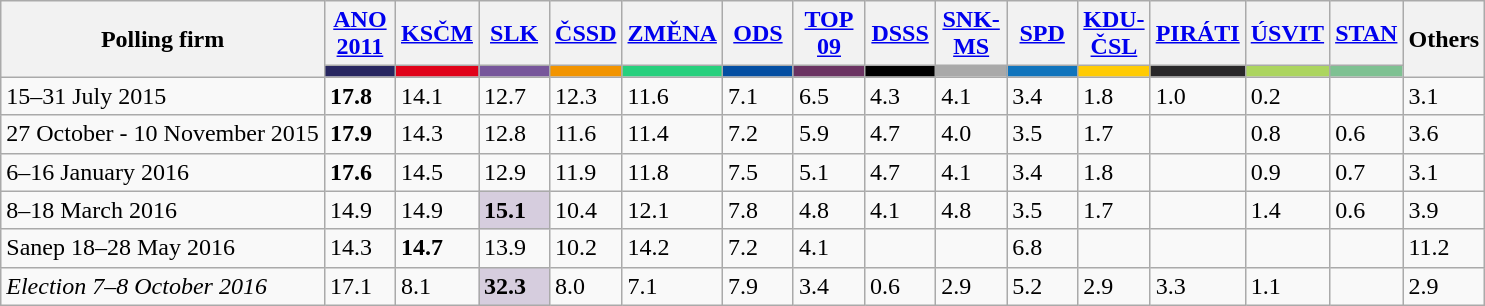<table class="wikitable">
<tr>
<th rowspan="2">Polling firm</th>
<th><a href='#'>ANO 2011</a></th>
<th><a href='#'>KSČM</a></th>
<th><a href='#'>SLK</a></th>
<th><a href='#'>ČSSD</a></th>
<th><a href='#'>ZMĚNA</a></th>
<th><a href='#'>ODS</a></th>
<th><a href='#'>TOP 09</a></th>
<th><a href='#'>DSSS</a></th>
<th><a href='#'>SNK-MS</a></th>
<th><a href='#'>SPD</a></th>
<th><a href='#'>KDU-ČSL</a></th>
<th><a href='#'>PIRÁTI</a></th>
<th><a href='#'>ÚSVIT</a></th>
<th><a href='#'>STAN</a></th>
<th rowspan="2">Others</th>
</tr>
<tr>
<th style="background:#272660; width:40px;"></th>
<th style="background:#E00219; width:40px;"></th>
<th style="background:#77569B; width:40px;"></th>
<th style="background:#F29400; width:40px;"></th>
<th style="background:#27D07D; width:40px;"></th>
<th style="background:#034EA2; width:40px;"></th>
<th style="background:#6b3362; width:40px;"></th>
<th style="background:#000000; width:40px;"></th>
<th style="background:#A9A9A9; width:40px;"></th>
<th style="background:#1074BC; width:40px;"></th>
<th style="background:#FFCB03; width:40px;"></th>
<th style="background:#292829; width:40px;"></th>
<th style="background:#ACD55F; width:40px;"></th>
<th style="background:#7ec192; width:40px;"></th>
</tr>
<tr>
<td> 15–31 July 2015</td>
<td><strong>17.8</strong></td>
<td>14.1</td>
<td>12.7</td>
<td>12.3</td>
<td>11.6</td>
<td>7.1</td>
<td>6.5</td>
<td>4.3</td>
<td>4.1</td>
<td>3.4</td>
<td>1.8</td>
<td>1.0</td>
<td>0.2</td>
<td></td>
<td>3.1</td>
</tr>
<tr>
<td> 27  October - 10 November 2015</td>
<td><strong>17.9</strong></td>
<td>14.3</td>
<td>12.8</td>
<td>11.6</td>
<td>11.4</td>
<td>7.2</td>
<td>5.9</td>
<td>4.7</td>
<td>4.0</td>
<td>3.5</td>
<td>1.7</td>
<td></td>
<td>0.8</td>
<td>0.6</td>
<td>3.6</td>
</tr>
<tr>
<td> 6–16 January 2016</td>
<td><strong>17.6</strong></td>
<td>14.5</td>
<td>12.9</td>
<td>11.9</td>
<td>11.8</td>
<td>7.5</td>
<td>5.1</td>
<td>4.7</td>
<td>4.1</td>
<td>3.4</td>
<td>1.8</td>
<td></td>
<td>0.9</td>
<td>0.7</td>
<td>3.1</td>
</tr>
<tr>
<td> 8–18 March 2016</td>
<td>14.9</td>
<td>14.9</td>
<td style="background:#D6CDDE"><strong>15.1</strong></td>
<td>10.4</td>
<td>12.1</td>
<td>7.8</td>
<td>4.8</td>
<td>4.1</td>
<td>4.8</td>
<td>3.5</td>
<td>1.7</td>
<td></td>
<td>1.4</td>
<td>0.6</td>
<td>3.9</td>
</tr>
<tr>
<td>Sanep 18–28 May 2016</td>
<td>14.3</td>
<td><strong>14.7</strong></td>
<td>13.9</td>
<td>10.2</td>
<td>14.2</td>
<td>7.2</td>
<td>4.1</td>
<td></td>
<td></td>
<td>6.8</td>
<td></td>
<td></td>
<td></td>
<td></td>
<td>11.2</td>
</tr>
<tr>
<td><em>Election 7–8 October 2016</em></td>
<td>17.1</td>
<td>8.1</td>
<td style="background:#D6CDDE"><strong>32.3</strong></td>
<td>8.0</td>
<td>7.1</td>
<td>7.9</td>
<td>3.4</td>
<td>0.6</td>
<td>2.9</td>
<td>5.2</td>
<td>2.9</td>
<td>3.3</td>
<td>1.1</td>
<td></td>
<td>2.9</td>
</tr>
</table>
